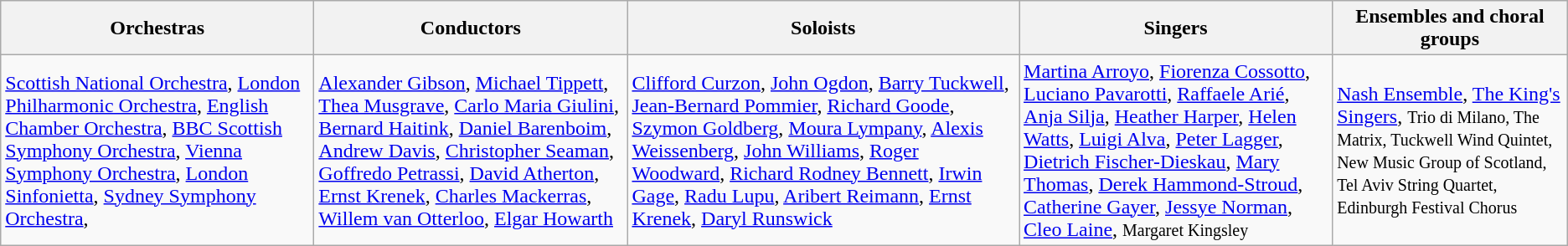<table class="wikitable toptextcells">
<tr class="hintergrundfarbe5">
<th style="width:20%;">Orchestras</th>
<th style="width:20%;">Conductors</th>
<th style="width:25%;">Soloists</th>
<th style="width:20%;">Singers</th>
<th style="width:15%;">Ensembles and choral groups</th>
</tr>
<tr>
<td><a href='#'>Scottish National Orchestra</a>, <a href='#'>London Philharmonic Orchestra</a>, <a href='#'>English Chamber Orchestra</a>, <a href='#'>BBC Scottish Symphony Orchestra</a>, <a href='#'>Vienna Symphony Orchestra</a>, <a href='#'>London Sinfonietta</a>, <a href='#'>Sydney Symphony Orchestra</a>,</td>
<td><a href='#'>Alexander Gibson</a>, <a href='#'>Michael Tippett</a>, <a href='#'>Thea Musgrave</a>, <a href='#'>Carlo Maria Giulini</a>, <a href='#'>Bernard Haitink</a>, <a href='#'>Daniel Barenboim</a>, <a href='#'>Andrew Davis</a>, <a href='#'>Christopher Seaman</a>, <a href='#'>Goffredo Petrassi</a>, <a href='#'>David Atherton</a>, <a href='#'>Ernst Krenek</a>, <a href='#'>Charles Mackerras</a>, <a href='#'>Willem van Otterloo</a>, <a href='#'>Elgar Howarth</a></td>
<td><a href='#'>Clifford Curzon</a>, <a href='#'>John Ogdon</a>, <a href='#'>Barry Tuckwell</a>, <a href='#'>Jean-Bernard Pommier</a>, <a href='#'>Richard Goode</a>, <a href='#'>Szymon Goldberg</a>, <a href='#'>Moura Lympany</a>, <a href='#'>Alexis Weissenberg</a>, <a href='#'>John Williams</a>, <a href='#'>Roger Woodward</a>, <a href='#'>Richard Rodney Bennett</a>, <a href='#'>Irwin Gage</a>, <a href='#'>Radu Lupu</a>, <a href='#'>Aribert Reimann</a>, <a href='#'>Ernst Krenek</a>, <a href='#'>Daryl Runswick</a></td>
<td><a href='#'>Martina Arroyo</a>, <a href='#'>Fiorenza Cossotto</a>, <a href='#'>Luciano Pavarotti</a>, <a href='#'>Raffaele Arié</a>, <a href='#'>Anja Silja</a>, <a href='#'>Heather Harper</a>, <a href='#'>Helen Watts</a>, <a href='#'>Luigi Alva</a>, <a href='#'>Peter Lagger</a>, <a href='#'>Dietrich Fischer-Dieskau</a>,  <a href='#'>Mary Thomas</a>, <a href='#'>Derek Hammond-Stroud</a>, <a href='#'>Catherine Gayer</a>, <a href='#'>Jessye Norman</a>, <a href='#'>Cleo Laine</a>, <small>Margaret Kingsley</small></td>
<td><a href='#'>Nash Ensemble</a>, <a href='#'>The King's Singers</a>, <small>Trio di Milano, The Matrix, Tuckwell Wind Quintet, New Music Group of Scotland, Tel Aviv String Quartet, Edinburgh Festival Chorus</small></td>
</tr>
</table>
